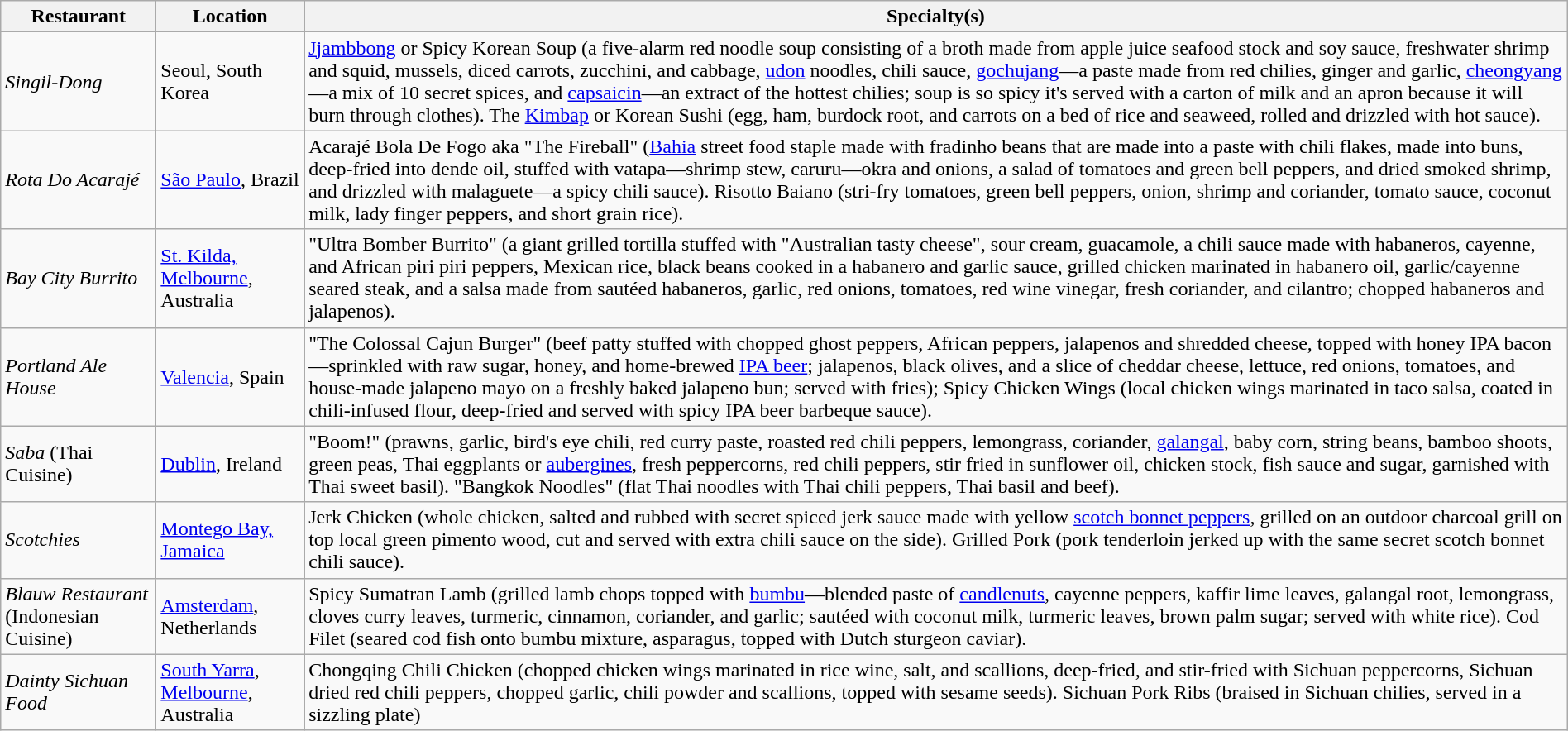<table class="wikitable" style="width:100%;">
<tr>
<th>Restaurant</th>
<th>Location</th>
<th>Specialty(s)</th>
</tr>
<tr>
<td><em>Singil-Dong</em></td>
<td>Seoul, South Korea</td>
<td><a href='#'>Jjambbong</a> or Spicy Korean Soup (a five-alarm red noodle soup consisting of a broth made from apple juice seafood stock and soy sauce, freshwater shrimp and squid, mussels, diced carrots, zucchini, and cabbage,  <a href='#'>udon</a> noodles, chili sauce, <a href='#'>gochujang</a>—a paste made from red chilies, ginger and garlic, <a href='#'>cheongyang</a>—a mix of 10 secret spices, and <a href='#'>capsaicin</a>—an extract of the hottest chilies; soup is so spicy it's served with a carton of milk and an apron because it will burn through clothes). The <a href='#'>Kimbap</a> or Korean Sushi (egg, ham, burdock root, and carrots on a bed of rice and seaweed, rolled and drizzled with hot sauce).</td>
</tr>
<tr>
<td><em>Rota Do Acarajé</em></td>
<td><a href='#'>São Paulo</a>, Brazil</td>
<td>Acarajé Bola De Fogo aka "The Fireball" (<a href='#'>Bahia</a> street food staple made with fradinho beans that are made into a paste with chili flakes, made into buns, deep-fried into dende oil, stuffed with vatapa—shrimp stew, caruru—okra and onions, a salad of tomatoes and green bell peppers, and dried smoked shrimp, and drizzled with malaguete—a spicy chili sauce). Risotto Baiano (stri-fry tomatoes, green bell peppers, onion, shrimp and coriander, tomato sauce, coconut milk, lady finger peppers, and short grain rice).</td>
</tr>
<tr>
<td><em>Bay City Burrito</em></td>
<td><a href='#'>St. Kilda, Melbourne</a>, Australia</td>
<td>"Ultra Bomber Burrito" (a giant grilled tortilla stuffed with "Australian tasty cheese", sour cream, guacamole, a chili sauce made with habaneros, cayenne, and African piri piri peppers, Mexican rice, black beans cooked in a habanero and garlic sauce, grilled chicken marinated in habanero oil, garlic/cayenne seared steak, and a salsa made from sautéed habaneros, garlic, red onions, tomatoes, red wine vinegar, fresh coriander, and cilantro; chopped habaneros and jalapenos).</td>
</tr>
<tr>
<td><em>Portland Ale House</em></td>
<td><a href='#'>Valencia</a>, Spain</td>
<td>"The Colossal Cajun Burger" (beef patty stuffed with chopped ghost peppers, African peppers, jalapenos and shredded cheese, topped with honey IPA bacon—sprinkled with raw sugar, honey, and home-brewed <a href='#'>IPA beer</a>; jalapenos, black olives, and a slice of cheddar cheese, lettuce, red onions, tomatoes, and house-made jalapeno mayo on a freshly baked jalapeno bun; served with fries); Spicy Chicken Wings (local chicken wings marinated in taco salsa, coated in chili-infused flour, deep-fried and served with spicy IPA beer barbeque sauce).</td>
</tr>
<tr>
<td><em>Saba</em> (Thai Cuisine)</td>
<td><a href='#'>Dublin</a>, Ireland</td>
<td>"Boom!" (prawns, garlic, bird's eye chili, red curry paste, roasted red chili peppers, lemongrass, coriander, <a href='#'>galangal</a>, baby corn, string beans, bamboo shoots, green peas, Thai eggplants or <a href='#'>aubergines</a>, fresh peppercorns, red chili peppers, stir fried in sunflower oil, chicken stock, fish sauce and sugar, garnished with Thai sweet basil). "Bangkok Noodles" (flat Thai noodles with Thai chili peppers, Thai basil and beef).</td>
</tr>
<tr>
<td><em>Scotchies</em></td>
<td><a href='#'>Montego Bay, Jamaica</a></td>
<td>Jerk Chicken (whole chicken, salted and rubbed with secret spiced jerk sauce made with yellow <a href='#'>scotch bonnet peppers</a>, grilled on an outdoor charcoal grill on top local green pimento wood, cut and served with extra chili sauce on the side). Grilled Pork (pork tenderloin jerked up with the same secret scotch bonnet chili sauce).</td>
</tr>
<tr>
<td><em>Blauw Restaurant</em> (Indonesian Cuisine)</td>
<td><a href='#'>Amsterdam</a>, Netherlands</td>
<td>Spicy Sumatran Lamb (grilled lamb chops topped with <a href='#'>bumbu</a>—blended paste of <a href='#'>candlenuts</a>, cayenne peppers, kaffir lime leaves, galangal root, lemongrass, cloves curry leaves, turmeric, cinnamon, coriander, and garlic; sautéed with coconut milk, turmeric leaves, brown palm sugar; served with white rice). Cod Filet (seared cod fish onto bumbu mixture, asparagus, topped with Dutch sturgeon caviar).</td>
</tr>
<tr>
<td><em>Dainty Sichuan Food</em></td>
<td><a href='#'>South Yarra</a>,  <a href='#'>Melbourne</a>, Australia</td>
<td>Chongqing Chili Chicken (chopped chicken wings marinated in rice wine, salt, and scallions, deep-fried, and stir-fried with Sichuan peppercorns, Sichuan dried red chili peppers, chopped garlic, chili powder and scallions, topped with sesame seeds). Sichuan Pork Ribs (braised in Sichuan chilies, served in a sizzling plate)</td>
</tr>
</table>
